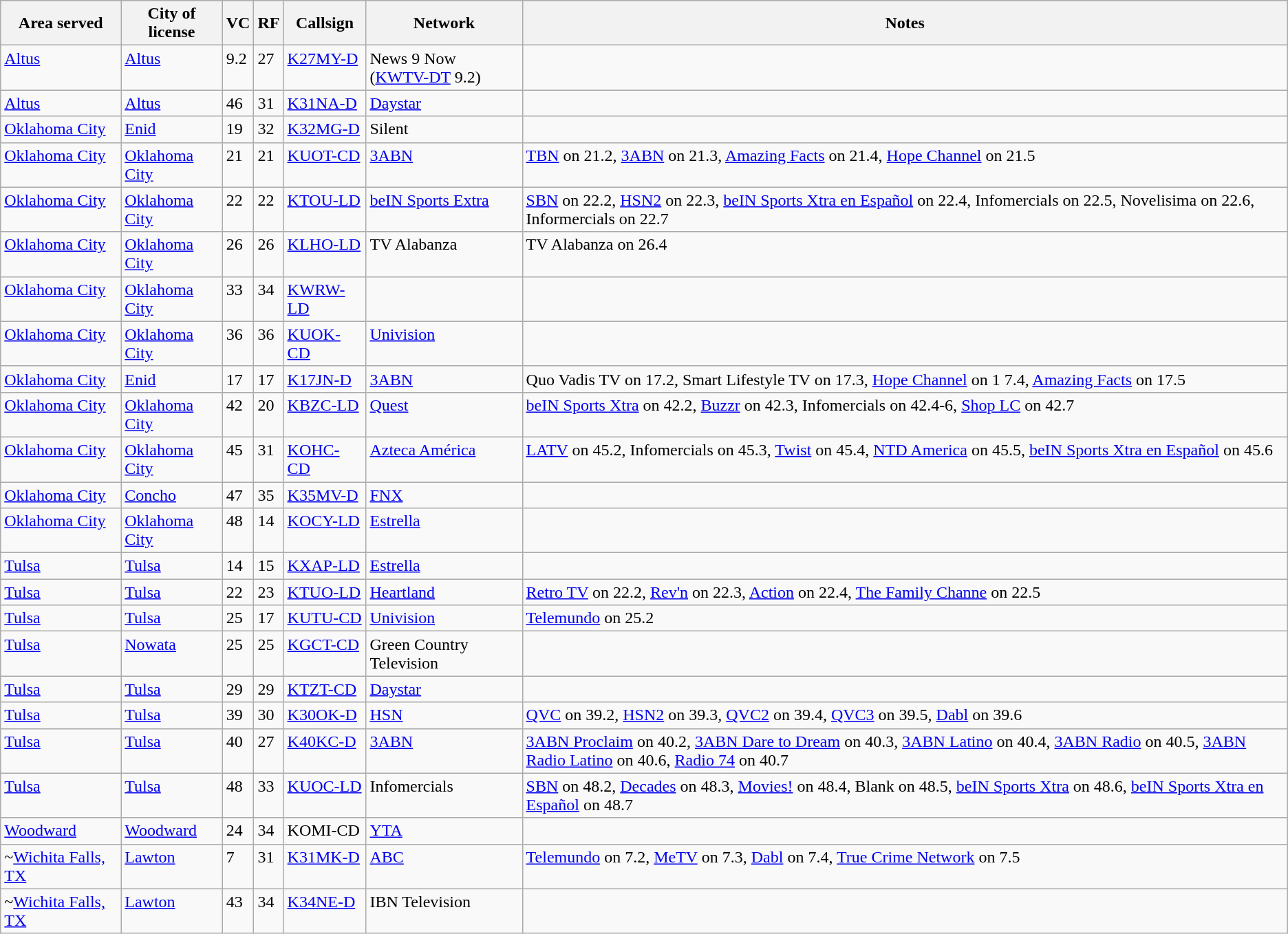<table class="sortable wikitable" style="margin: 1em 1em 1em 0; background: #f9f9f9;">
<tr>
<th>Area served</th>
<th>City of license</th>
<th>VC</th>
<th>RF</th>
<th>Callsign</th>
<th>Network</th>
<th class="unsortable">Notes</th>
</tr>
<tr style="vertical-align: top; text-align: left;">
<td><a href='#'>Altus</a></td>
<td><a href='#'>Altus</a></td>
<td>9.2</td>
<td>27</td>
<td><a href='#'>K27MY-D</a></td>
<td>News 9 Now<br>(<a href='#'>KWTV-DT</a> 9.2)</td>
<td></td>
</tr>
<tr style="vertical-align: top; text-align: left;">
<td><a href='#'>Altus</a></td>
<td><a href='#'>Altus</a></td>
<td>46</td>
<td>31</td>
<td><a href='#'>K31NA-D</a></td>
<td><a href='#'>Daystar</a></td>
<td></td>
</tr>
<tr style="vertical-align: top; text-align: left;">
<td><a href='#'>Oklahoma City</a></td>
<td><a href='#'>Enid</a></td>
<td>19</td>
<td>32</td>
<td><a href='#'>K32MG-D</a></td>
<td>Silent</td>
<td></td>
</tr>
<tr style="vertical-align: top; text-align: left;">
<td><a href='#'>Oklahoma City</a></td>
<td><a href='#'>Oklahoma City</a></td>
<td>21</td>
<td>21</td>
<td><a href='#'>KUOT-CD</a></td>
<td><a href='#'>3ABN</a></td>
<td><a href='#'>TBN</a> on 21.2, <a href='#'>3ABN</a> on 21.3, <a href='#'>Amazing Facts</a> on 21.4, <a href='#'>Hope Channel</a> on 21.5</td>
</tr>
<tr style="vertical-align: top; text-align: left;">
<td><a href='#'>Oklahoma City</a></td>
<td><a href='#'>Oklahoma City</a></td>
<td>22</td>
<td>22</td>
<td><a href='#'>KTOU-LD</a></td>
<td><a href='#'>beIN Sports Extra</a></td>
<td><a href='#'>SBN</a> on 22.2, <a href='#'>HSN2</a> on 22.3, <a href='#'>beIN Sports Xtra en Español</a> on 22.4, Infomercials on 22.5, Novelisima on 22.6, Informercials on 22.7</td>
</tr>
<tr style="vertical-align: top; text-align: left;">
<td><a href='#'>Oklahoma City</a></td>
<td><a href='#'>Oklahoma City</a></td>
<td>26</td>
<td>26</td>
<td><a href='#'>KLHO-LD</a></td>
<td>TV Alabanza</td>
<td>TV Alabanza on 26.4</td>
</tr>
<tr style="vertical-align: top; text-align: left;">
<td><a href='#'>Oklahoma City</a></td>
<td><a href='#'>Oklahoma City</a></td>
<td>33</td>
<td>34</td>
<td><a href='#'>KWRW-LD</a></td>
<td></td>
<td></td>
</tr>
<tr style="vertical-align: top; text-align: left;">
<td><a href='#'>Oklahoma City</a></td>
<td><a href='#'>Oklahoma City</a></td>
<td>36</td>
<td>36</td>
<td><a href='#'>KUOK-CD</a></td>
<td><a href='#'>Univision</a></td>
<td></td>
</tr>
<tr style="vertical-align: top; text-align: left;">
<td><a href='#'>Oklahoma City</a></td>
<td><a href='#'>Enid</a></td>
<td>17</td>
<td>17</td>
<td><a href='#'>K17JN-D</a></td>
<td><a href='#'>3ABN</a></td>
<td>Quo Vadis TV on 17.2, Smart Lifestyle TV on 17.3, <a href='#'>Hope Channel</a> on 1 7.4, <a href='#'>Amazing Facts</a> on 17.5</td>
</tr>
<tr style="vertical-align: top; text-align: left;">
<td><a href='#'>Oklahoma City</a></td>
<td><a href='#'>Oklahoma City</a></td>
<td>42</td>
<td>20</td>
<td><a href='#'>KBZC-LD</a></td>
<td><a href='#'>Quest</a></td>
<td><a href='#'>beIN Sports Xtra</a> on 42.2, <a href='#'>Buzzr</a> on 42.3,  Infomercials on 42.4-6, <a href='#'>Shop LC</a> on 42.7</td>
</tr>
<tr style="vertical-align: top; text-align: left;">
<td><a href='#'>Oklahoma City</a></td>
<td><a href='#'>Oklahoma City</a></td>
<td>45</td>
<td>31</td>
<td><a href='#'>KOHC-CD</a></td>
<td><a href='#'>Azteca América</a></td>
<td><a href='#'>LATV</a> on 45.2, Infomercials on 45.3, <a href='#'>Twist</a> on 45.4, <a href='#'>NTD America</a> on 45.5, <a href='#'>beIN Sports Xtra en Español</a> on 45.6</td>
</tr>
<tr style="vertical-align: top; text-align: left;">
<td><a href='#'>Oklahoma City</a></td>
<td><a href='#'>Concho</a></td>
<td>47</td>
<td>35</td>
<td><a href='#'>K35MV-D</a></td>
<td><a href='#'>FNX</a></td>
<td></td>
</tr>
<tr style="vertical-align: top; text-align: left;">
<td><a href='#'>Oklahoma City</a></td>
<td><a href='#'>Oklahoma City</a></td>
<td>48</td>
<td>14</td>
<td><a href='#'>KOCY-LD</a></td>
<td><a href='#'>Estrella</a></td>
<td></td>
</tr>
<tr style="vertical-align: top; text-align: left;">
<td><a href='#'>Tulsa</a></td>
<td><a href='#'>Tulsa</a></td>
<td>14</td>
<td>15</td>
<td><a href='#'>KXAP-LD</a></td>
<td><a href='#'>Estrella</a></td>
<td></td>
</tr>
<tr style="vertical-align: top; text-align: left;">
<td><a href='#'>Tulsa</a></td>
<td><a href='#'>Tulsa</a></td>
<td>22</td>
<td>23</td>
<td><a href='#'>KTUO-LD</a></td>
<td><a href='#'>Heartland</a></td>
<td><a href='#'>Retro TV</a> on 22.2, <a href='#'>Rev'n</a> on 22.3, <a href='#'>Action</a> on 22.4, <a href='#'>The Family Channe</a> on 22.5</td>
</tr>
<tr style="vertical-align: top; text-align: left;">
<td><a href='#'>Tulsa</a></td>
<td><a href='#'>Tulsa</a></td>
<td>25</td>
<td>17</td>
<td><a href='#'>KUTU-CD</a></td>
<td><a href='#'>Univision</a></td>
<td><a href='#'>Telemundo</a> on 25.2</td>
</tr>
<tr style="vertical-align: top; text-align: left;">
<td><a href='#'>Tulsa</a></td>
<td><a href='#'>Nowata</a></td>
<td>25</td>
<td>25</td>
<td><a href='#'>KGCT-CD</a></td>
<td>Green Country Television</td>
<td></td>
</tr>
<tr style="vertical-align: top; text-align: left;">
<td><a href='#'>Tulsa</a></td>
<td><a href='#'>Tulsa</a></td>
<td>29</td>
<td>29</td>
<td><a href='#'>KTZT-CD</a></td>
<td><a href='#'>Daystar</a></td>
<td></td>
</tr>
<tr style="vertical-align: top; text-align: left;">
<td><a href='#'>Tulsa</a></td>
<td><a href='#'>Tulsa</a></td>
<td>39</td>
<td>30</td>
<td><a href='#'>K30OK-D</a></td>
<td><a href='#'>HSN</a></td>
<td><a href='#'>QVC</a> on 39.2, <a href='#'>HSN2</a> on 39.3, <a href='#'>QVC2</a> on 39.4, <a href='#'>QVC3</a> on 39.5, <a href='#'>Dabl</a> on 39.6</td>
</tr>
<tr style="vertical-align: top; text-align: left;">
<td><a href='#'>Tulsa</a></td>
<td><a href='#'>Tulsa</a></td>
<td>40</td>
<td>27</td>
<td><a href='#'>K40KC-D</a></td>
<td><a href='#'>3ABN</a></td>
<td><a href='#'>3ABN Proclaim</a> on 40.2,  <a href='#'>3ABN Dare to Dream</a> on 40.3,  <a href='#'>3ABN Latino</a> on 40.4,  <a href='#'>3ABN Radio</a> on 40.5,  <a href='#'>3ABN Radio Latino</a> on 40.6, <a href='#'>Radio 74</a> on 40.7</td>
</tr>
<tr style="vertical-align: top; text-align: left;">
<td><a href='#'>Tulsa</a></td>
<td><a href='#'>Tulsa</a></td>
<td>48</td>
<td>33</td>
<td><a href='#'>KUOC-LD</a></td>
<td>Infomercials</td>
<td><a href='#'>SBN</a> on 48.2, <a href='#'>Decades</a> on 48.3, <a href='#'>Movies!</a> on 48.4, Blank on 48.5, <a href='#'>beIN Sports Xtra</a> on 48.6, <a href='#'>beIN Sports Xtra en Español</a> on 48.7</td>
</tr>
<tr style="vertical-align: top; text-align: left;">
<td><a href='#'>Woodward</a></td>
<td><a href='#'>Woodward</a></td>
<td>24</td>
<td>34</td>
<td>KOMI-CD</td>
<td><a href='#'>YTA</a></td>
<td></td>
</tr>
<tr style="vertical-align: top; text-align: left;">
<td>~<a href='#'>Wichita Falls, TX</a></td>
<td><a href='#'>Lawton</a></td>
<td>7</td>
<td>31</td>
<td><a href='#'>K31MK-D</a></td>
<td><a href='#'>ABC</a></td>
<td><a href='#'>Telemundo</a> on 7.2, <a href='#'>MeTV</a> on 7.3, <a href='#'>Dabl</a> on 7.4, <a href='#'>True Crime Network</a> on 7.5</td>
</tr>
<tr style="vertical-align: top; text-align: left;">
<td>~<a href='#'>Wichita Falls, TX</a></td>
<td><a href='#'>Lawton</a></td>
<td>43</td>
<td>34</td>
<td><a href='#'>K34NE-D</a></td>
<td>IBN Television</td>
<td></td>
</tr>
</table>
